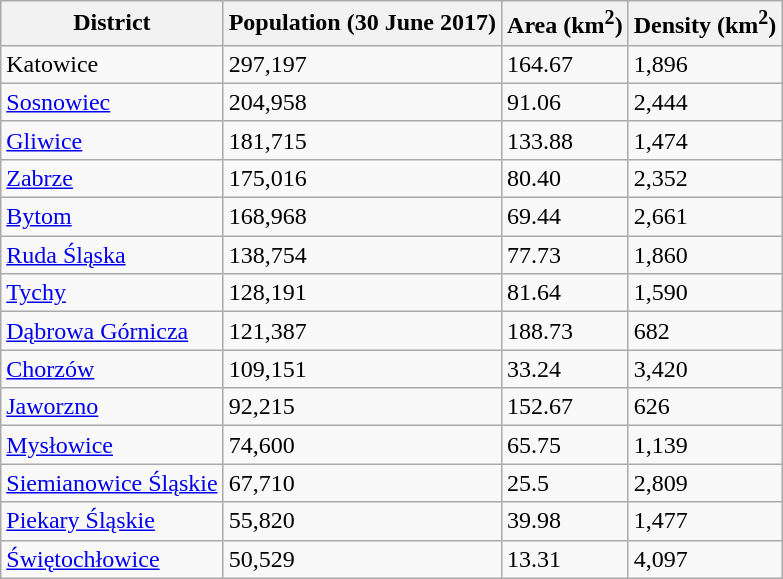<table class="wikitable sortable">
<tr align=center>
<th>District</th>
<th>Population (30 June 2017)</th>
<th>Area (km<sup>2</sup>)</th>
<th>Density (km<sup>2</sup>)</th>
</tr>
<tr>
<td>Katowice</td>
<td>297,197</td>
<td>164.67</td>
<td>1,896</td>
</tr>
<tr>
<td><a href='#'>Sosnowiec</a></td>
<td>204,958</td>
<td>91.06</td>
<td>2,444</td>
</tr>
<tr>
<td><a href='#'>Gliwice</a></td>
<td>181,715</td>
<td>133.88</td>
<td>1,474</td>
</tr>
<tr>
<td><a href='#'>Zabrze</a></td>
<td>175,016</td>
<td>80.40</td>
<td>2,352</td>
</tr>
<tr>
<td><a href='#'>Bytom</a></td>
<td>168,968</td>
<td>69.44</td>
<td>2,661</td>
</tr>
<tr>
<td><a href='#'>Ruda Śląska</a></td>
<td>138,754</td>
<td>77.73</td>
<td>1,860</td>
</tr>
<tr>
<td><a href='#'>Tychy</a></td>
<td>128,191</td>
<td>81.64</td>
<td>1,590</td>
</tr>
<tr>
<td><a href='#'>Dąbrowa Górnicza</a></td>
<td>121,387</td>
<td>188.73</td>
<td>682</td>
</tr>
<tr>
<td><a href='#'>Chorzów</a></td>
<td>109,151</td>
<td>33.24</td>
<td>3,420</td>
</tr>
<tr>
<td><a href='#'>Jaworzno</a></td>
<td>92,215</td>
<td>152.67</td>
<td>626</td>
</tr>
<tr>
<td><a href='#'>Mysłowice</a></td>
<td>74,600</td>
<td>65.75</td>
<td>1,139</td>
</tr>
<tr>
<td><a href='#'>Siemianowice Śląskie</a></td>
<td>67,710</td>
<td>25.5</td>
<td>2,809</td>
</tr>
<tr>
<td><a href='#'>Piekary Śląskie</a></td>
<td>55,820</td>
<td>39.98</td>
<td>1,477</td>
</tr>
<tr>
<td><a href='#'>Świętochłowice</a></td>
<td>50,529</td>
<td>13.31</td>
<td>4,097</td>
</tr>
</table>
